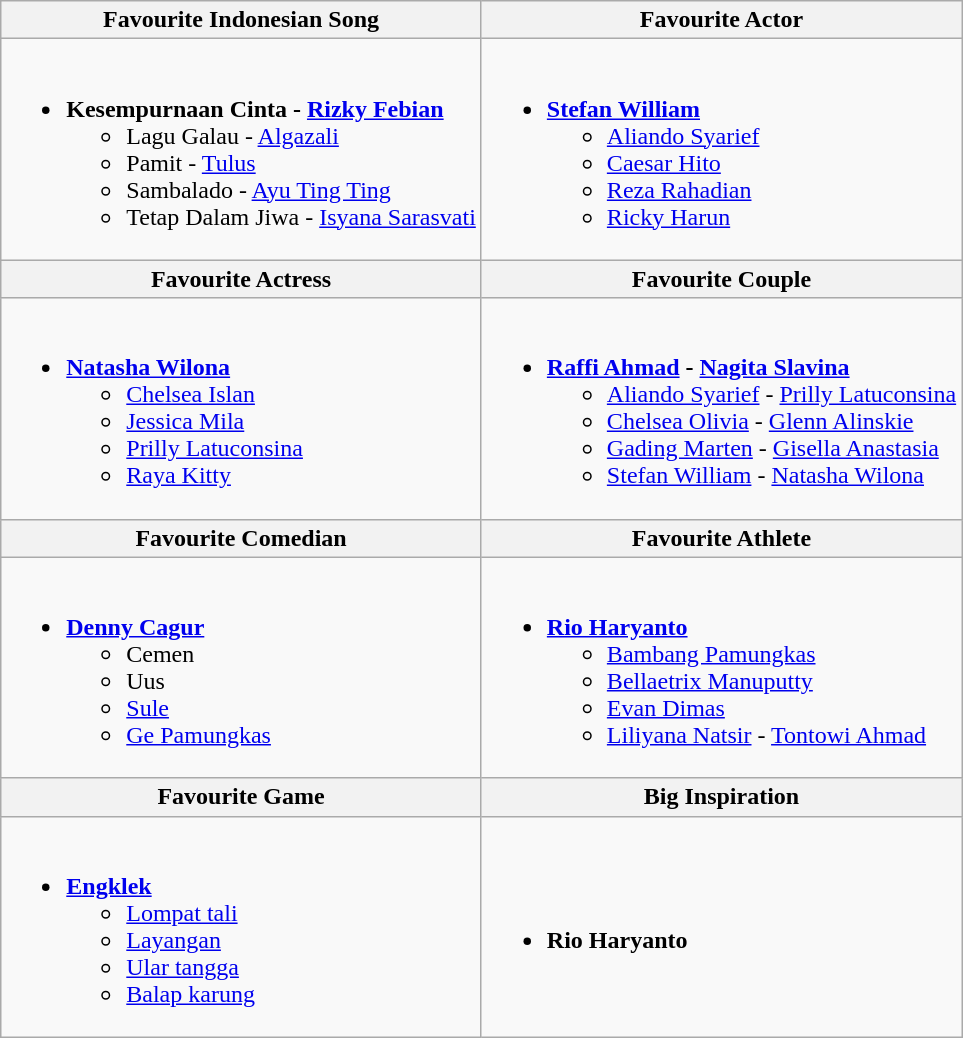<table class="wikitable" style="width=" 100%">
<tr>
<th>Favourite Indonesian Song</th>
<th>Favourite Actor</th>
</tr>
<tr>
<td valign="top"><br><ul><li><strong>Kesempurnaan Cinta - <a href='#'>Rizky Febian</a></strong><ul><li>Lagu Galau - <a href='#'>Algazali</a></li><li>Pamit - <a href='#'>Tulus</a></li><li>Sambalado - <a href='#'>Ayu Ting Ting</a></li><li>Tetap Dalam Jiwa - <a href='#'>Isyana Sarasvati</a></li></ul></li></ul></td>
<td valign="top"><br><ul><li><strong><a href='#'>Stefan William</a></strong><ul><li><a href='#'>Aliando Syarief</a></li><li><a href='#'>Caesar Hito</a></li><li><a href='#'>Reza Rahadian</a></li><li><a href='#'>Ricky Harun</a></li></ul></li></ul></td>
</tr>
<tr>
<th>Favourite Actress</th>
<th>Favourite Couple</th>
</tr>
<tr>
<td valign="top"><br><ul><li><strong><a href='#'>Natasha Wilona</a></strong><ul><li><a href='#'>Chelsea Islan</a></li><li><a href='#'>Jessica Mila</a></li><li><a href='#'>Prilly Latuconsina</a></li><li><a href='#'>Raya Kitty</a></li></ul></li></ul></td>
<td valign="top"><br><ul><li><strong><a href='#'>Raffi Ahmad</a> - <a href='#'>Nagita Slavina</a></strong><ul><li><a href='#'>Aliando Syarief</a> - <a href='#'>Prilly Latuconsina</a></li><li><a href='#'>Chelsea Olivia</a> - <a href='#'>Glenn Alinskie</a></li><li><a href='#'>Gading Marten</a> - <a href='#'>Gisella Anastasia</a></li><li><a href='#'>Stefan William</a> - <a href='#'>Natasha Wilona</a></li></ul></li></ul></td>
</tr>
<tr>
<th>Favourite Comedian</th>
<th>Favourite Athlete</th>
</tr>
<tr>
<td valign="top"><br><ul><li><strong><a href='#'>Denny Cagur</a></strong><ul><li>Cemen</li><li>Uus</li><li><a href='#'>Sule</a></li><li><a href='#'>Ge Pamungkas</a></li></ul></li></ul></td>
<td valign="top"><br><ul><li><strong><a href='#'>Rio Haryanto</a></strong><ul><li><a href='#'>Bambang Pamungkas</a></li><li><a href='#'>Bellaetrix Manuputty</a></li><li><a href='#'>Evan Dimas</a></li><li><a href='#'>Liliyana Natsir</a> - <a href='#'>Tontowi Ahmad</a></li></ul></li></ul></td>
</tr>
<tr>
<th>Favourite Game</th>
<th>Big Inspiration</th>
</tr>
<tr>
<td><br><ul><li><a href='#'><strong>Engklek</strong></a><ul><li><a href='#'>Lompat tali</a></li><li><a href='#'>Layangan</a></li><li><a href='#'>Ular tangga</a></li><li><a href='#'>Balap karung</a></li></ul></li></ul></td>
<td><br><ul><li><strong>Rio Haryanto</strong></li></ul></td>
</tr>
</table>
